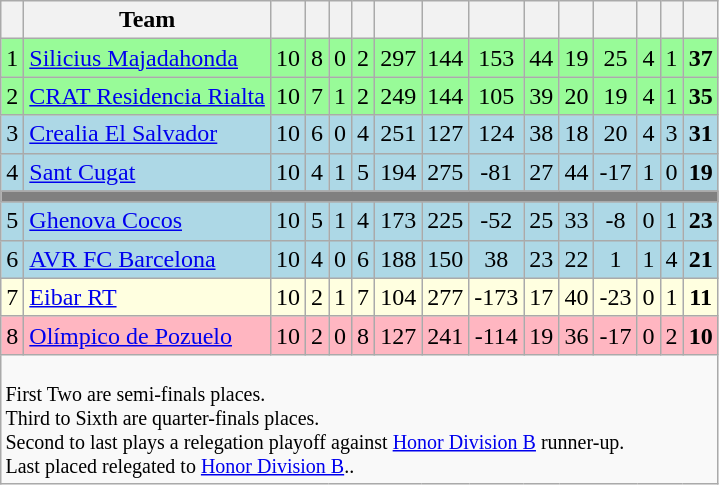<table class="wikitable" style="text-align:center;">
<tr>
<th></th>
<th>Team</th>
<th></th>
<th></th>
<th></th>
<th></th>
<th></th>
<th></th>
<th></th>
<th></th>
<th></th>
<th></th>
<th></th>
<th></th>
<th></th>
</tr>
<tr bgcolor=palegreen>
<td>1</td>
<td align="left"><a href='#'>Silicius Majadahonda</a></td>
<td>10</td>
<td>8</td>
<td>0</td>
<td>2</td>
<td>297</td>
<td>144</td>
<td>153</td>
<td>44</td>
<td>19</td>
<td>25</td>
<td>4</td>
<td>1</td>
<td><strong>37</strong></td>
</tr>
<tr bgcolor=palegreen>
<td>2</td>
<td align="left"><a href='#'>CRAT Residencia Rialta</a></td>
<td>10</td>
<td>7</td>
<td>1</td>
<td>2</td>
<td>249</td>
<td>144</td>
<td>105</td>
<td>39</td>
<td>20</td>
<td>19</td>
<td>4</td>
<td>1</td>
<td><strong>35</strong></td>
</tr>
<tr bgcolor=lightblue>
<td>3</td>
<td align="left"><a href='#'>Crealia El Salvador</a></td>
<td>10</td>
<td>6</td>
<td>0</td>
<td>4</td>
<td>251</td>
<td>127</td>
<td>124</td>
<td>38</td>
<td>18</td>
<td>20</td>
<td>4</td>
<td>3</td>
<td><strong>31</strong></td>
</tr>
<tr bgcolor=lightblue>
<td>4</td>
<td align="left"><a href='#'>Sant Cugat</a></td>
<td>10</td>
<td>4</td>
<td>1</td>
<td>5</td>
<td>194</td>
<td>275</td>
<td>-81</td>
<td>27</td>
<td>44</td>
<td>-17</td>
<td>1</td>
<td>0</td>
<td><strong>19</strong></td>
</tr>
<tr bgcolor=grey>
<td colspan="15"></td>
</tr>
<tr bgcolor=lightblue>
<td>5</td>
<td align="left"><a href='#'>Ghenova Cocos</a></td>
<td>10</td>
<td>5</td>
<td>1</td>
<td>4</td>
<td>173</td>
<td>225</td>
<td>-52</td>
<td>25</td>
<td>33</td>
<td>-8</td>
<td>0</td>
<td>1</td>
<td><strong>23</strong></td>
</tr>
<tr bgcolor=lightblue>
<td>6</td>
<td align="left"><a href='#'>AVR FC Barcelona</a></td>
<td>10</td>
<td>4</td>
<td>0</td>
<td>6</td>
<td>188</td>
<td>150</td>
<td>38</td>
<td>23</td>
<td>22</td>
<td>1</td>
<td>1</td>
<td>4</td>
<td><strong>21</strong></td>
</tr>
<tr bgcolor=lightyellow>
<td>7</td>
<td align="left"><a href='#'>Eibar RT</a></td>
<td>10</td>
<td>2</td>
<td>1</td>
<td>7</td>
<td>104</td>
<td>277</td>
<td>-173</td>
<td>17</td>
<td>40</td>
<td>-23</td>
<td>0</td>
<td>1</td>
<td><strong>11</strong></td>
</tr>
<tr bgcolor=lightpink>
<td>8</td>
<td align="left"><a href='#'>Olímpico de Pozuelo</a></td>
<td>10</td>
<td>2</td>
<td>0</td>
<td>8</td>
<td>127</td>
<td>241</td>
<td>-114</td>
<td>19</td>
<td>36</td>
<td>-17</td>
<td>0</td>
<td>2</td>
<td><strong>10</strong></td>
</tr>
<tr | style="text-align:left;" |>
<td colspan="15" style="border:0px; font-size:smaller"><br><span>First Two</span> are semi-finals places.
<br> <span>Third to Sixth</span> are quarter-finals places.
<br> <span>Second to last</span> plays a relegation playoff against <a href='#'>Honor Division B</a> runner-up.
<br> <span>Last placed</span> relegated to <a href='#'>Honor Division B</a>..</td>
</tr>
</table>
